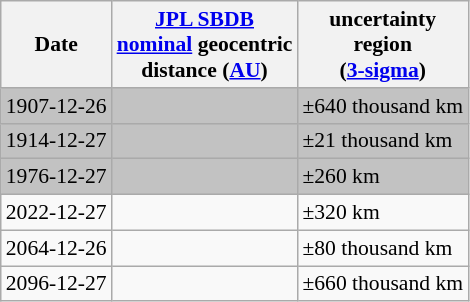<table class="wikitable sortable" style="font-size: 0.9em;">
<tr>
<th>Date</th>
<th><a href='#'>JPL SBDB</a><br><a href='#'>nominal</a> geocentric<br>distance (<a href='#'>AU</a>)</th>
<th class=unsortable>uncertainty<br>region<br>(<a href='#'>3-sigma</a>)</th>
</tr>
<tr bgcolor=#c2c2c2>
<td>1907-12-26</td>
<td></td>
<td>±640 thousand km</td>
</tr>
<tr bgcolor=#c2c2c2>
<td>1914-12-27</td>
<td></td>
<td>±21 thousand km</td>
</tr>
<tr bgcolor=#c2c2c2>
<td>1976-12-27</td>
<td></td>
<td>±260 km</td>
</tr>
<tr>
<td>2022-12-27</td>
<td></td>
<td>±320 km</td>
</tr>
<tr>
<td>2064-12-26</td>
<td></td>
<td>±80 thousand km</td>
</tr>
<tr>
<td>2096-12-27</td>
<td></td>
<td>±660 thousand km</td>
</tr>
</table>
